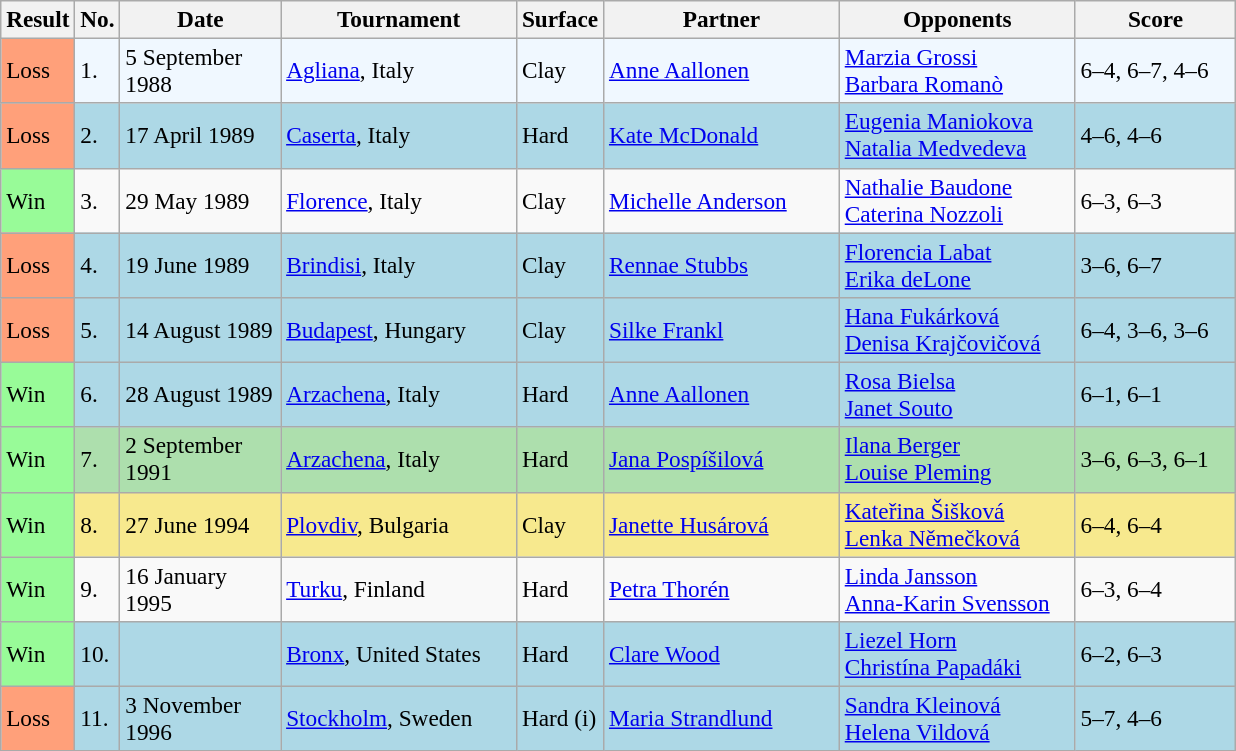<table class="sortable wikitable" style="font-size:97%;">
<tr>
<th>Result</th>
<th>No.</th>
<th style="width:100px">Date</th>
<th style="width:150px">Tournament</th>
<th style="width:50px">Surface</th>
<th style="width:150px">Partner</th>
<th style="width:150px">Opponents</th>
<th style="width:100px" class="unsortable">Score</th>
</tr>
<tr style="background:#f0f8ff;">
<td style="background:#ffa07a;">Loss</td>
<td>1.</td>
<td>5 September 1988</td>
<td><a href='#'>Agliana</a>, Italy</td>
<td>Clay</td>
<td> <a href='#'>Anne Aallonen</a></td>
<td> <a href='#'>Marzia Grossi</a> <br>  <a href='#'>Barbara Romanò</a></td>
<td>6–4, 6–7, 4–6</td>
</tr>
<tr style="background:lightblue;">
<td style="background:#ffa07a;">Loss</td>
<td>2.</td>
<td>17 April 1989</td>
<td><a href='#'>Caserta</a>, Italy</td>
<td>Hard</td>
<td> <a href='#'>Kate McDonald</a></td>
<td> <a href='#'>Eugenia Maniokova</a> <br>  <a href='#'>Natalia Medvedeva</a></td>
<td>4–6, 4–6</td>
</tr>
<tr>
<td style="background:#98fb98;">Win</td>
<td>3.</td>
<td>29 May 1989</td>
<td><a href='#'>Florence</a>, Italy</td>
<td>Clay</td>
<td> <a href='#'>Michelle Anderson</a></td>
<td> <a href='#'>Nathalie Baudone</a> <br>  <a href='#'>Caterina Nozzoli</a></td>
<td>6–3, 6–3</td>
</tr>
<tr bgcolor="lightblue">
<td style="background:#ffa07a;">Loss</td>
<td>4.</td>
<td>19 June 1989</td>
<td><a href='#'>Brindisi</a>, Italy</td>
<td>Clay</td>
<td> <a href='#'>Rennae Stubbs</a></td>
<td> <a href='#'>Florencia Labat</a> <br>  <a href='#'>Erika deLone</a></td>
<td>3–6, 6–7</td>
</tr>
<tr bgcolor="lightblue">
<td style="background:#ffa07a;">Loss</td>
<td>5.</td>
<td>14 August 1989</td>
<td><a href='#'>Budapest</a>, Hungary</td>
<td>Clay</td>
<td> <a href='#'>Silke Frankl</a></td>
<td> <a href='#'>Hana Fukárková</a> <br>  <a href='#'>Denisa Krajčovičová</a></td>
<td>6–4, 3–6, 3–6</td>
</tr>
<tr style="background:lightblue;">
<td style="background:#98fb98;">Win</td>
<td>6.</td>
<td>28 August 1989</td>
<td><a href='#'>Arzachena</a>, Italy</td>
<td>Hard</td>
<td> <a href='#'>Anne Aallonen</a></td>
<td> <a href='#'>Rosa Bielsa</a> <br>  <a href='#'>Janet Souto</a></td>
<td>6–1, 6–1</td>
</tr>
<tr style="background:#addfad;">
<td style="background:#98fb98;">Win</td>
<td>7.</td>
<td>2 September 1991</td>
<td><a href='#'>Arzachena</a>, Italy</td>
<td>Hard</td>
<td> <a href='#'>Jana Pospíšilová</a></td>
<td> <a href='#'>Ilana Berger</a> <br>  <a href='#'>Louise Pleming</a></td>
<td>3–6, 6–3, 6–1</td>
</tr>
<tr bgcolor="#F7E98E">
<td style="background:#98fb98;">Win</td>
<td>8.</td>
<td>27 June 1994</td>
<td><a href='#'>Plovdiv</a>, Bulgaria</td>
<td>Clay</td>
<td> <a href='#'>Janette Husárová</a></td>
<td> <a href='#'>Kateřina Šišková</a> <br>  <a href='#'>Lenka Němečková</a></td>
<td>6–4, 6–4</td>
</tr>
<tr>
<td style="background:#98fb98;">Win</td>
<td>9.</td>
<td>16 January 1995</td>
<td><a href='#'>Turku</a>, Finland</td>
<td>Hard</td>
<td> <a href='#'>Petra Thorén</a></td>
<td> <a href='#'>Linda Jansson</a> <br>  <a href='#'>Anna-Karin Svensson</a></td>
<td>6–3, 6–4</td>
</tr>
<tr style="background:lightblue;">
<td style="background:#98fb98;">Win</td>
<td>10.</td>
<td></td>
<td><a href='#'>Bronx</a>, United States</td>
<td>Hard</td>
<td> <a href='#'>Clare Wood</a></td>
<td> <a href='#'>Liezel Horn</a> <br>  <a href='#'>Christína Papadáki</a></td>
<td>6–2, 6–3</td>
</tr>
<tr style="background:lightblue;">
<td style="background:#ffa07a;">Loss</td>
<td>11.</td>
<td>3 November 1996</td>
<td><a href='#'>Stockholm</a>, Sweden</td>
<td>Hard (i)</td>
<td> <a href='#'>Maria Strandlund</a></td>
<td> <a href='#'>Sandra Kleinová</a> <br>  <a href='#'>Helena Vildová</a></td>
<td>5–7, 4–6</td>
</tr>
</table>
